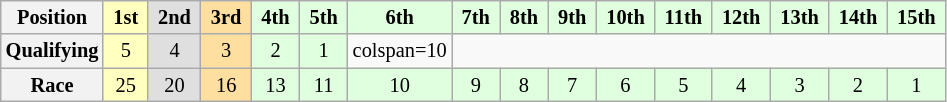<table class="wikitable" style="font-size:85%; text-align:center">
<tr>
<th>Position</th>
<td style="background:#ffffbf;"> <strong>1st</strong> </td>
<td style="background:#dfdfdf;"> <strong>2nd</strong> </td>
<td style="background:#ffdf9f;"> <strong>3rd</strong> </td>
<td style="background:#dfffdf;"> <strong>4th</strong> </td>
<td style="background:#dfffdf;"> <strong>5th</strong> </td>
<td style="background:#dfffdf;"> <strong>6th</strong> </td>
<td style="background:#dfffdf;"> <strong>7th</strong> </td>
<td style="background:#dfffdf;"> <strong>8th</strong> </td>
<td style="background:#dfffdf;"> <strong>9th</strong> </td>
<td style="background:#dfffdf;"> <strong>10th</strong> </td>
<td style="background:#dfffdf;"> <strong>11th</strong> </td>
<td style="background:#dfffdf;"> <strong>12th</strong> </td>
<td style="background:#dfffdf;"> <strong>13th</strong> </td>
<td style="background:#dfffdf;"> <strong>14th</strong> </td>
<td style="background:#dfffdf;"> <strong>15th</strong> </td>
</tr>
<tr>
<th>Qualifying</th>
<td style="background:#ffffbf;">5</td>
<td style="background:#dfdfdf;">4</td>
<td style="background:#ffdf9f;">3</td>
<td style="background:#dfffdf;">2</td>
<td style="background:#dfffdf;">1</td>
<td>colspan=10 </td>
</tr>
<tr>
<th>Race</th>
<td style="background:#ffffbf;">25</td>
<td style="background:#dfdfdf;">20</td>
<td style="background:#ffdf9f;">16</td>
<td style="background:#dfffdf;">13</td>
<td style="background:#dfffdf;">11</td>
<td style="background:#dfffdf;">10</td>
<td style="background:#dfffdf;">9</td>
<td style="background:#dfffdf;">8</td>
<td style="background:#dfffdf;">7</td>
<td style="background:#dfffdf;">6</td>
<td style="background:#dfffdf;">5</td>
<td style="background:#dfffdf;">4</td>
<td style="background:#dfffdf;">3</td>
<td style="background:#dfffdf;">2</td>
<td style="background:#dfffdf;">1</td>
</tr>
</table>
